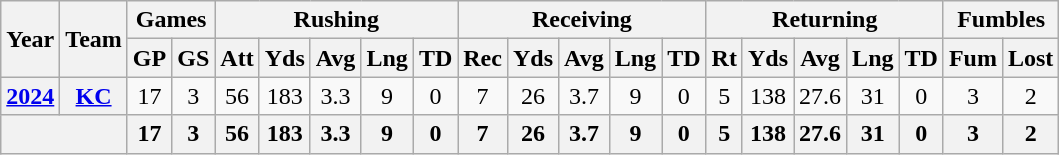<table class="wikitable" style="text-align:center;">
<tr>
<th rowspan="2">Year</th>
<th rowspan="2">Team</th>
<th colspan="2">Games</th>
<th colspan="5">Rushing</th>
<th colspan="5">Receiving</th>
<th colspan="5">Returning</th>
<th colspan="2">Fumbles</th>
</tr>
<tr>
<th>GP</th>
<th>GS</th>
<th>Att</th>
<th>Yds</th>
<th>Avg</th>
<th>Lng</th>
<th>TD</th>
<th>Rec</th>
<th>Yds</th>
<th>Avg</th>
<th>Lng</th>
<th>TD</th>
<th>Rt</th>
<th>Yds</th>
<th>Avg</th>
<th>Lng</th>
<th>TD</th>
<th>Fum</th>
<th>Lost</th>
</tr>
<tr>
<th><a href='#'>2024</a></th>
<th><a href='#'>KC</a></th>
<td>17</td>
<td>3</td>
<td>56</td>
<td>183</td>
<td>3.3</td>
<td>9</td>
<td>0</td>
<td>7</td>
<td>26</td>
<td>3.7</td>
<td>9</td>
<td>0</td>
<td>5</td>
<td>138</td>
<td>27.6</td>
<td>31</td>
<td>0</td>
<td>3</td>
<td>2</td>
</tr>
<tr>
<th colspan="2"></th>
<th>17</th>
<th>3</th>
<th>56</th>
<th>183</th>
<th>3.3</th>
<th>9</th>
<th>0</th>
<th>7</th>
<th>26</th>
<th>3.7</th>
<th>9</th>
<th>0</th>
<th>5</th>
<th>138</th>
<th>27.6</th>
<th>31</th>
<th>0</th>
<th>3</th>
<th>2</th>
</tr>
</table>
